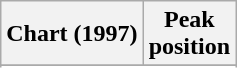<table class="wikitable sortable plainrowheaders" style="text-align:center">
<tr>
<th scope="col">Chart (1997)</th>
<th scope="col">Peak<br>position</th>
</tr>
<tr>
</tr>
<tr>
</tr>
</table>
